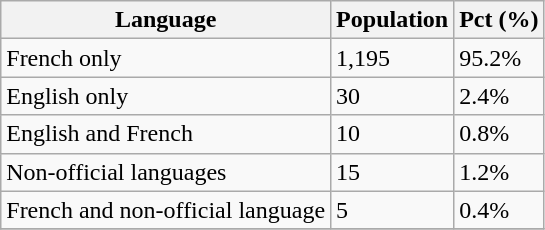<table class="wikitable">
<tr>
<th>Language</th>
<th>Population</th>
<th>Pct (%)</th>
</tr>
<tr>
<td>French only</td>
<td>1,195</td>
<td>95.2%</td>
</tr>
<tr>
<td>English only</td>
<td>30</td>
<td>2.4%</td>
</tr>
<tr>
<td>English and French</td>
<td>10</td>
<td>0.8%</td>
</tr>
<tr>
<td>Non-official languages</td>
<td>15</td>
<td>1.2%</td>
</tr>
<tr>
<td>French and non-official language</td>
<td>5</td>
<td>0.4%</td>
</tr>
<tr>
</tr>
</table>
